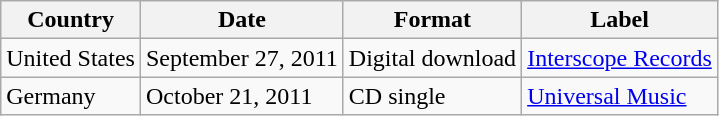<table class="wikitable">
<tr>
<th>Country</th>
<th>Date</th>
<th>Format</th>
<th>Label</th>
</tr>
<tr>
<td>United States</td>
<td>September 27, 2011</td>
<td>Digital download</td>
<td><a href='#'>Interscope Records</a></td>
</tr>
<tr>
<td>Germany</td>
<td>October 21, 2011</td>
<td>CD single</td>
<td><a href='#'>Universal Music</a></td>
</tr>
</table>
